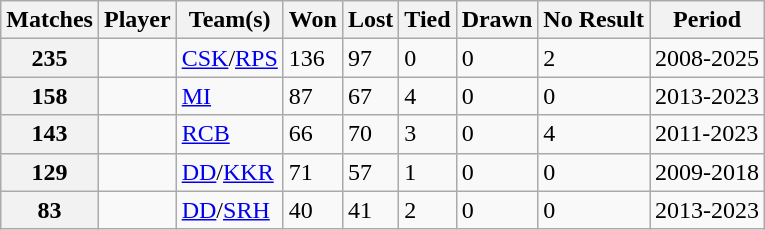<table class="wikitable">
<tr>
<th>Matches</th>
<th>Player</th>
<th>Team(s)</th>
<th>Won</th>
<th>Lost</th>
<th>Tied</th>
<th>Drawn</th>
<th>No Result</th>
<th>Period</th>
</tr>
<tr>
<th>235</th>
<td></td>
<td><a href='#'>CSK</a>/<a href='#'>RPS</a></td>
<td>136</td>
<td>97</td>
<td>0</td>
<td>0</td>
<td>2</td>
<td>2008-2025</td>
</tr>
<tr>
<th>158</th>
<td></td>
<td><a href='#'>MI</a></td>
<td>87</td>
<td>67</td>
<td>4</td>
<td>0</td>
<td>0</td>
<td>2013-2023</td>
</tr>
<tr>
<th>143</th>
<td></td>
<td><a href='#'>RCB</a></td>
<td>66</td>
<td>70</td>
<td>3</td>
<td>0</td>
<td>4</td>
<td>2011-2023</td>
</tr>
<tr>
<th>129</th>
<td></td>
<td><a href='#'>DD</a>/<a href='#'>KKR</a></td>
<td>71</td>
<td>57</td>
<td>1</td>
<td>0</td>
<td>0</td>
<td>2009-2018</td>
</tr>
<tr>
<th>83</th>
<td></td>
<td><a href='#'>DD</a>/<a href='#'>SRH</a></td>
<td>40</td>
<td>41</td>
<td>2</td>
<td>0</td>
<td>0</td>
<td>2013-2023</td>
</tr>
</table>
